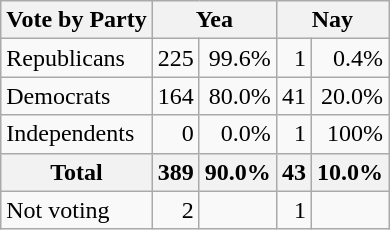<table class=wikitable>
<tr>
<th>Vote by Party</th>
<th colspan = "2">Yea</th>
<th colspan = "2">Nay</th>
</tr>
<tr>
<td>Republicans</td>
<td align="right">225</td>
<td align="right">99.6%</td>
<td align="right">1</td>
<td align="right">0.4%</td>
</tr>
<tr>
<td>Democrats</td>
<td align="right">164</td>
<td align="right">80.0%</td>
<td align="right">41</td>
<td align="right">20.0%</td>
</tr>
<tr>
<td>Independents</td>
<td align="right">0</td>
<td align="right">0.0%</td>
<td align="right">1</td>
<td align="right">100%</td>
</tr>
<tr>
<th>Total</th>
<th>389</th>
<th>90.0%</th>
<th>43</th>
<th>10.0%</th>
</tr>
<tr>
<td>Not voting</td>
<td align=right>2</td>
<td></td>
<td align=right>1</td>
<td></td>
</tr>
</table>
